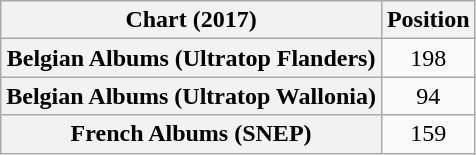<table class="wikitable sortable plainrowheaders" style="text-align:center">
<tr>
<th>Chart (2017)</th>
<th>Position</th>
</tr>
<tr>
<th scope="row">Belgian Albums (Ultratop Flanders)</th>
<td>198</td>
</tr>
<tr>
<th scope="row">Belgian Albums (Ultratop Wallonia)</th>
<td>94</td>
</tr>
<tr>
<th scope="row">French Albums (SNEP)</th>
<td>159</td>
</tr>
</table>
